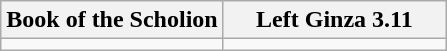<table class="wikitable">
<tr>
<th scope="col" style="width: 50%;">Book of the Scholion</th>
<th scope="col" style="width: 50%;">Left Ginza 3.11</th>
</tr>
<tr>
<td></td>
<td></td>
</tr>
</table>
